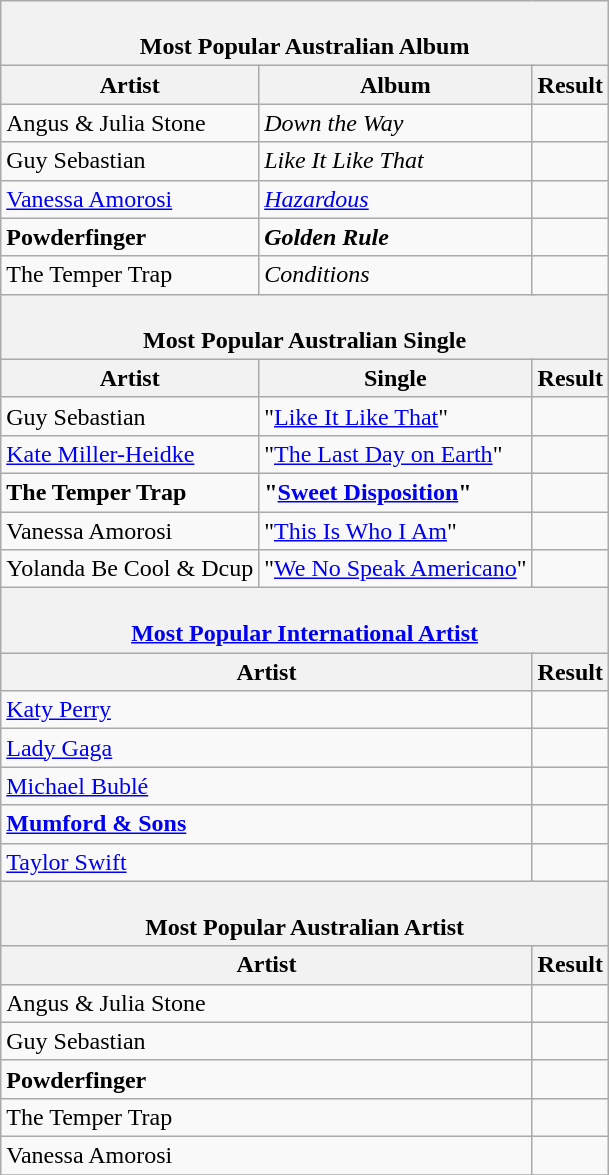<table class="wikitable">
<tr>
<th colspan=5><br><strong>Most Popular Australian Album</strong></th>
</tr>
<tr>
<th colspan=2>Artist</th>
<th colspan=2>Album</th>
<th>Result</th>
</tr>
<tr>
<td colspan=2>Angus & Julia Stone</td>
<td colspan=2><em>Down the Way</em></td>
<td></td>
</tr>
<tr>
<td colspan=2>Guy Sebastian</td>
<td colspan=2><em>Like It Like That</em></td>
<td></td>
</tr>
<tr>
<td colspan=2><a href='#'>Vanessa Amorosi</a></td>
<td colspan=2><em><a href='#'>Hazardous</a></em></td>
<td></td>
</tr>
<tr>
<td colspan=2><strong>Powderfinger</strong></td>
<td colspan=2><strong><em>Golden Rule</em></strong></td>
<td></td>
</tr>
<tr>
<td colspan=2>The Temper Trap</td>
<td colspan=2><em>Conditions</em></td>
<td></td>
</tr>
<tr>
<th colspan=5><br><strong>Most Popular Australian Single</strong></th>
</tr>
<tr>
<th colspan=2>Artist</th>
<th colspan=2>Single</th>
<th>Result</th>
</tr>
<tr>
<td colspan=2>Guy Sebastian</td>
<td colspan=2>"<a href='#'>Like It Like That</a>"</td>
<td></td>
</tr>
<tr>
<td colspan=2><a href='#'>Kate Miller-Heidke</a></td>
<td colspan=2>"<a href='#'>The Last Day on Earth</a>"</td>
<td></td>
</tr>
<tr>
<td colspan=2><strong>The Temper Trap</strong></td>
<td colspan=2><strong>"<a href='#'>Sweet Disposition</a>"</strong></td>
<td></td>
</tr>
<tr>
<td colspan=2>Vanessa Amorosi</td>
<td colspan=2>"<a href='#'>This Is Who I Am</a>"</td>
<td></td>
</tr>
<tr>
<td colspan=2>Yolanda Be Cool & Dcup</td>
<td colspan=2>"<a href='#'>We No Speak Americano</a>"</td>
<td></td>
</tr>
<tr>
<th colspan=5><br><strong><a href='#'>Most Popular International Artist</a></strong></th>
</tr>
<tr>
<th colspan=4>Artist</th>
<th>Result</th>
</tr>
<tr>
<td colspan=4><a href='#'>Katy Perry</a></td>
<td></td>
</tr>
<tr>
<td colspan=4><a href='#'>Lady Gaga</a></td>
<td></td>
</tr>
<tr>
<td colspan=4><a href='#'>Michael Bublé</a></td>
<td></td>
</tr>
<tr>
<td colspan=4><strong><a href='#'>Mumford & Sons</a></strong></td>
<td></td>
</tr>
<tr>
<td colspan=4><a href='#'>Taylor Swift</a></td>
<td></td>
</tr>
<tr>
<th colspan=5><br><strong>Most Popular Australian Artist</strong></th>
</tr>
<tr>
<th colspan=4>Artist</th>
<th>Result</th>
</tr>
<tr>
<td colspan=4>Angus & Julia Stone</td>
<td></td>
</tr>
<tr>
<td colspan=4>Guy Sebastian</td>
<td></td>
</tr>
<tr>
<td colspan=4><strong>Powderfinger</strong></td>
<td></td>
</tr>
<tr>
<td colspan=4>The Temper Trap</td>
<td></td>
</tr>
<tr>
<td colspan=4>Vanessa Amorosi</td>
<td></td>
</tr>
<tr>
</tr>
</table>
